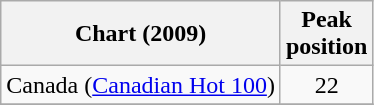<table class="wikitable">
<tr>
<th align="left">Chart (2009)</th>
<th align="center">Peak<br>position</th>
</tr>
<tr>
<td align="left">Canada (<a href='#'>Canadian Hot 100</a>)</td>
<td align="center">22</td>
</tr>
<tr>
</tr>
</table>
